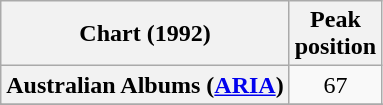<table class="wikitable sortable plainrowheaders" style="text-align:center">
<tr>
<th scope="col">Chart (1992)</th>
<th scope="col">Peak<br>position</th>
</tr>
<tr>
<th scope="row">Australian Albums (<a href='#'>ARIA</a>)</th>
<td>67</td>
</tr>
<tr>
</tr>
<tr>
</tr>
<tr>
</tr>
</table>
